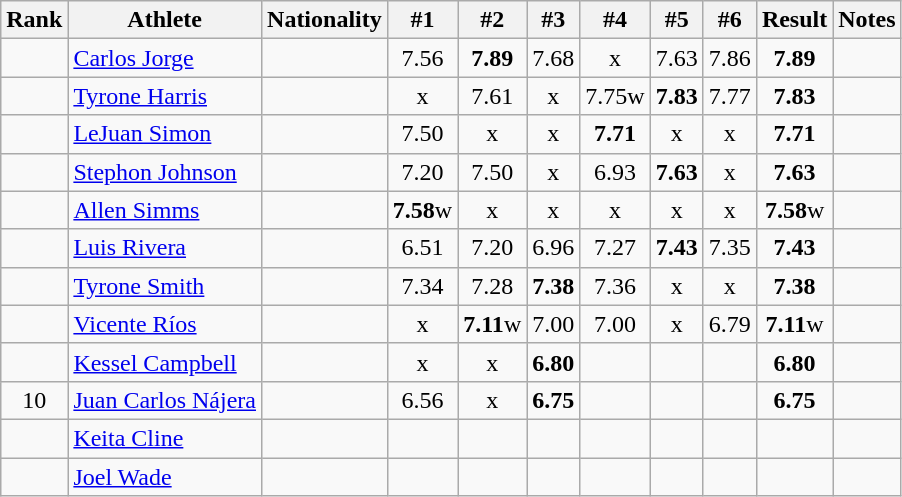<table class="wikitable sortable" style="text-align:center">
<tr>
<th>Rank</th>
<th>Athlete</th>
<th>Nationality</th>
<th>#1</th>
<th>#2</th>
<th>#3</th>
<th>#4</th>
<th>#5</th>
<th>#6</th>
<th>Result</th>
<th>Notes</th>
</tr>
<tr>
<td></td>
<td align="left"><a href='#'>Carlos Jorge</a></td>
<td align=left></td>
<td>7.56</td>
<td><strong>7.89</strong></td>
<td>7.68</td>
<td>x</td>
<td>7.63</td>
<td>7.86</td>
<td><strong>7.89</strong></td>
<td></td>
</tr>
<tr>
<td></td>
<td align="left"><a href='#'>Tyrone Harris</a></td>
<td align=left></td>
<td>x</td>
<td>7.61</td>
<td>x</td>
<td>7.75w</td>
<td><strong>7.83</strong></td>
<td>7.77</td>
<td><strong>7.83</strong></td>
<td></td>
</tr>
<tr>
<td></td>
<td align="left"><a href='#'>LeJuan Simon</a></td>
<td align=left></td>
<td>7.50</td>
<td>x</td>
<td>x</td>
<td><strong>7.71</strong></td>
<td>x</td>
<td>x</td>
<td><strong>7.71</strong></td>
<td></td>
</tr>
<tr>
<td></td>
<td align="left"><a href='#'>Stephon Johnson</a></td>
<td align=left></td>
<td>7.20</td>
<td>7.50</td>
<td>x</td>
<td>6.93</td>
<td><strong>7.63</strong></td>
<td>x</td>
<td><strong>7.63</strong></td>
<td></td>
</tr>
<tr>
<td></td>
<td align="left"><a href='#'>Allen Simms</a></td>
<td align=left></td>
<td><strong>7.58</strong>w</td>
<td>x</td>
<td>x</td>
<td>x</td>
<td>x</td>
<td>x</td>
<td><strong>7.58</strong>w</td>
<td></td>
</tr>
<tr>
<td></td>
<td align="left"><a href='#'>Luis Rivera</a></td>
<td align=left></td>
<td>6.51</td>
<td>7.20</td>
<td>6.96</td>
<td>7.27</td>
<td><strong>7.43</strong></td>
<td>7.35</td>
<td><strong>7.43</strong></td>
<td></td>
</tr>
<tr>
<td></td>
<td align="left"><a href='#'>Tyrone Smith</a></td>
<td align=left></td>
<td>7.34</td>
<td>7.28</td>
<td><strong>7.38</strong></td>
<td>7.36</td>
<td>x</td>
<td>x</td>
<td><strong>7.38</strong></td>
<td></td>
</tr>
<tr>
<td></td>
<td align="left"><a href='#'>Vicente Ríos</a></td>
<td align=left></td>
<td>x</td>
<td><strong>7.11</strong>w</td>
<td>7.00</td>
<td>7.00</td>
<td>x</td>
<td>6.79</td>
<td><strong>7.11</strong>w</td>
<td></td>
</tr>
<tr>
<td></td>
<td align="left"><a href='#'>Kessel Campbell</a></td>
<td align=left></td>
<td>x</td>
<td>x</td>
<td><strong>6.80</strong></td>
<td></td>
<td></td>
<td></td>
<td><strong>6.80</strong></td>
<td></td>
</tr>
<tr>
<td>10</td>
<td align="left"><a href='#'>Juan Carlos Nájera</a></td>
<td align=left></td>
<td>6.56</td>
<td>x</td>
<td><strong>6.75</strong></td>
<td></td>
<td></td>
<td></td>
<td><strong>6.75</strong></td>
<td></td>
</tr>
<tr>
<td></td>
<td align="left"><a href='#'>Keita Cline</a></td>
<td align=left></td>
<td></td>
<td></td>
<td></td>
<td></td>
<td></td>
<td></td>
<td><strong></strong></td>
<td></td>
</tr>
<tr>
<td></td>
<td align="left"><a href='#'>Joel Wade</a></td>
<td align=left></td>
<td></td>
<td></td>
<td></td>
<td></td>
<td></td>
<td></td>
<td><strong></strong></td>
<td></td>
</tr>
</table>
